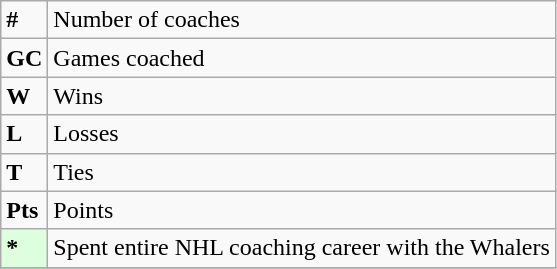<table class="wikitable">
<tr>
<td><strong>#</strong></td>
<td>Number of coaches</td>
</tr>
<tr>
<td><strong>GC</strong></td>
<td>Games coached</td>
</tr>
<tr>
<td><strong>W</strong></td>
<td>Wins</td>
</tr>
<tr>
<td><strong>L</strong></td>
<td>Losses</td>
</tr>
<tr>
<td><strong>T</strong></td>
<td>Ties</td>
</tr>
<tr>
<td><strong>Pts</strong></td>
<td>Points</td>
</tr>
<tr>
<td style="background-color:#ddffdd"><strong>*</strong></td>
<td>Spent entire NHL coaching career with the Whalers</td>
</tr>
<tr>
</tr>
</table>
